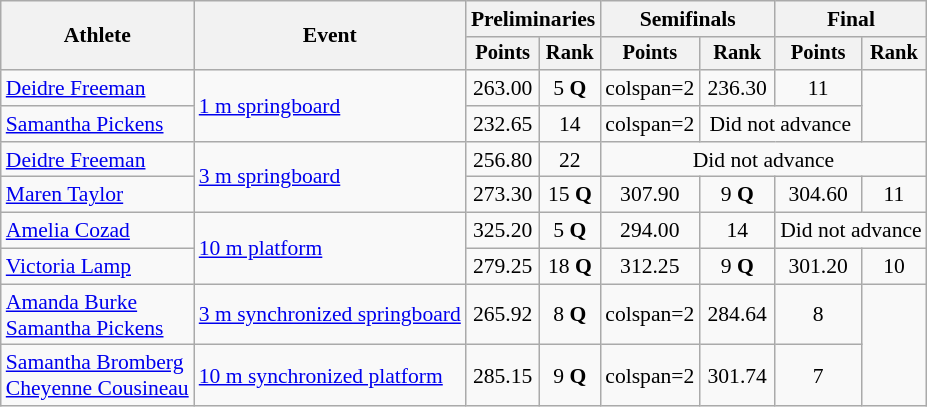<table class=wikitable style="font-size:90%;">
<tr>
<th rowspan="2">Athlete</th>
<th rowspan="2">Event</th>
<th colspan="2">Preliminaries</th>
<th colspan="2">Semifinals</th>
<th colspan="2">Final</th>
</tr>
<tr style="font-size:95%">
<th>Points</th>
<th>Rank</th>
<th>Points</th>
<th>Rank</th>
<th>Points</th>
<th>Rank</th>
</tr>
<tr align=center>
<td align=left><a href='#'>Deidre Freeman</a></td>
<td align=left rowspan=2><a href='#'>1 m springboard</a></td>
<td>263.00</td>
<td>5 <strong>Q</strong></td>
<td>colspan=2 </td>
<td>236.30</td>
<td>11</td>
</tr>
<tr align=center>
<td align=left><a href='#'>Samantha Pickens</a></td>
<td>232.65</td>
<td>14</td>
<td>colspan=2 </td>
<td colspan=2>Did not advance</td>
</tr>
<tr align=center>
<td align=left><a href='#'>Deidre Freeman</a></td>
<td align=left rowspan=2><a href='#'>3 m springboard</a></td>
<td>256.80</td>
<td>22</td>
<td colspan=4>Did not advance</td>
</tr>
<tr align=center>
<td align=left><a href='#'>Maren Taylor</a></td>
<td>273.30</td>
<td>15 <strong>Q</strong></td>
<td>307.90</td>
<td>9 <strong>Q</strong></td>
<td>304.60</td>
<td>11</td>
</tr>
<tr align=center>
<td align=left><a href='#'>Amelia Cozad</a></td>
<td align=left rowspan=2><a href='#'>10 m platform</a></td>
<td>325.20</td>
<td>5 <strong>Q</strong></td>
<td>294.00</td>
<td>14</td>
<td colspan=2>Did not advance</td>
</tr>
<tr align=center>
<td align=left><a href='#'>Victoria Lamp</a></td>
<td>279.25</td>
<td>18 <strong>Q</strong></td>
<td>312.25</td>
<td>9 <strong>Q</strong></td>
<td>301.20</td>
<td>10</td>
</tr>
<tr align=center>
<td align=left><a href='#'>Amanda Burke</a><br><a href='#'>Samantha Pickens</a></td>
<td align=left><a href='#'>3 m synchronized springboard</a></td>
<td>265.92</td>
<td>8 <strong>Q</strong></td>
<td>colspan=2 </td>
<td>284.64</td>
<td>8</td>
</tr>
<tr align=center>
<td align=left><a href='#'>Samantha Bromberg</a><br><a href='#'>Cheyenne Cousineau</a></td>
<td align=left><a href='#'>10 m synchronized platform</a></td>
<td>285.15</td>
<td>9 <strong>Q</strong></td>
<td>colspan=2 </td>
<td>301.74</td>
<td>7</td>
</tr>
</table>
